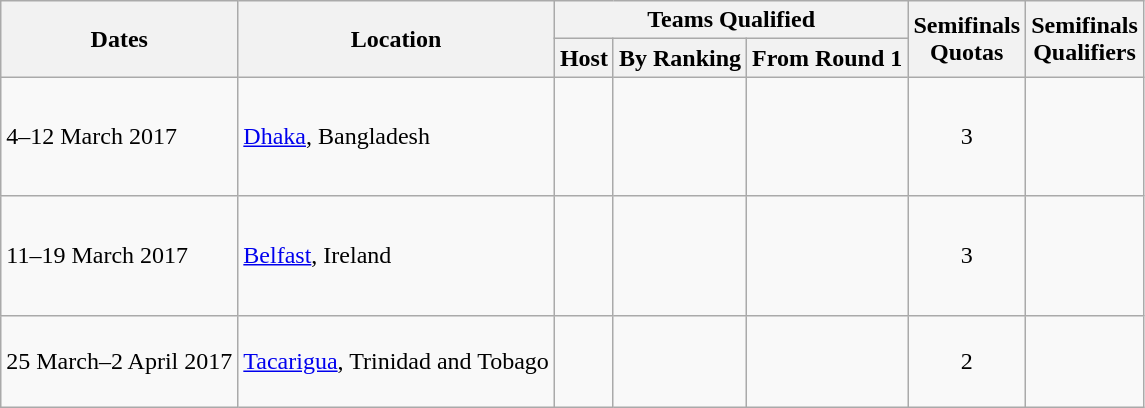<table class=wikitable>
<tr>
<th rowspan=2>Dates</th>
<th rowspan=2>Location</th>
<th colspan=3>Teams Qualified</th>
<th rowspan=2>Semifinals<br>Quotas</th>
<th rowspan=2>Semifinals<br>Qualifiers</th>
</tr>
<tr>
<th>Host</th>
<th>By Ranking</th>
<th>From Round 1</th>
</tr>
<tr>
<td>4–12 March 2017</td>
<td><a href='#'>Dhaka</a>, Bangladesh</td>
<td></td>
<td><br></td>
<td><br><br><br><br></td>
<td align=center>3</td>
<td><br><br></td>
</tr>
<tr>
<td>11–19 March 2017</td>
<td><a href='#'>Belfast</a>, Ireland</td>
<td></td>
<td><br></td>
<td><br><br><br><br></td>
<td align=center>3</td>
<td><br><br></td>
</tr>
<tr>
<td>25 March–2 April 2017</td>
<td><a href='#'>Tacarigua</a>, Trinidad and Tobago</td>
<td></td>
<td><br><br></td>
<td><br><br><br></td>
<td align=center>2</td>
<td><br></td>
</tr>
</table>
